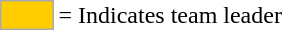<table>
<tr>
<td style="background-color:#FFCC00; border:1px solid #aaaaaa; width:2em;"></td>
<td>= Indicates team leader</td>
</tr>
</table>
